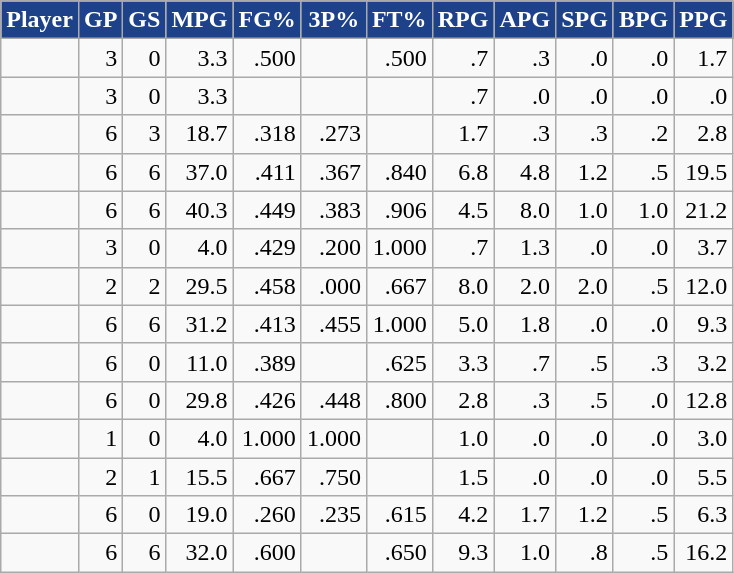<table class="wikitable sortable" style="text-align:right;">
<tr>
<th style="background:#1d428a ; color:#FFFFFF">Player</th>
<th style="background:#1d428a ; color:#FFFFFF">GP</th>
<th style="background:#1d428a ; color:#FFFFFF">GS</th>
<th style="background:#1d428a ; color:#FFFFFF">MPG</th>
<th style="background:#1d428a ; color:#FFFFFF">FG%</th>
<th style="background:#1d428a ; color:#FFFFFF">3P%</th>
<th style="background:#1d428a ; color:#FFFFFF">FT%</th>
<th style="background:#1d428a ; color:#FFFFFF">RPG</th>
<th style="background:#1d428a ; color:#FFFFFF">APG</th>
<th style="background:#1d428a ; color:#FFFFFF">SPG</th>
<th style="background:#1d428a ; color:#FFFFFF">BPG</th>
<th style="background:#1d428a ; color:#FFFFFF">PPG</th>
</tr>
<tr>
<td style="text-align:left;"></td>
<td>3</td>
<td>0</td>
<td>3.3</td>
<td>.500</td>
<td></td>
<td>.500</td>
<td>.7</td>
<td>.3</td>
<td>.0</td>
<td>.0</td>
<td>1.7</td>
</tr>
<tr>
<td style="text-align:left;"></td>
<td>3</td>
<td>0</td>
<td>3.3</td>
<td></td>
<td></td>
<td></td>
<td>.7</td>
<td>.0</td>
<td>.0</td>
<td>.0</td>
<td>.0</td>
</tr>
<tr>
<td style="text-align:left;"></td>
<td>6</td>
<td>3</td>
<td>18.7</td>
<td>.318</td>
<td>.273</td>
<td></td>
<td>1.7</td>
<td>.3</td>
<td>.3</td>
<td>.2</td>
<td>2.8</td>
</tr>
<tr>
<td style="text-align:left;"></td>
<td>6</td>
<td>6</td>
<td>37.0</td>
<td>.411</td>
<td>.367</td>
<td>.840</td>
<td>6.8</td>
<td>4.8</td>
<td>1.2</td>
<td>.5</td>
<td>19.5</td>
</tr>
<tr>
<td style="text-align:left;"></td>
<td>6</td>
<td>6</td>
<td>40.3</td>
<td>.449</td>
<td>.383</td>
<td>.906</td>
<td>4.5</td>
<td>8.0</td>
<td>1.0</td>
<td>1.0</td>
<td>21.2</td>
</tr>
<tr>
<td style="text-align:left;"></td>
<td>3</td>
<td>0</td>
<td>4.0</td>
<td>.429</td>
<td>.200</td>
<td>1.000</td>
<td>.7</td>
<td>1.3</td>
<td>.0</td>
<td>.0</td>
<td>3.7</td>
</tr>
<tr>
<td style="text-align:left;"></td>
<td>2</td>
<td>2</td>
<td>29.5</td>
<td>.458</td>
<td>.000</td>
<td>.667</td>
<td>8.0</td>
<td>2.0</td>
<td>2.0</td>
<td>.5</td>
<td>12.0</td>
</tr>
<tr>
<td style="text-align:left;"></td>
<td>6</td>
<td>6</td>
<td>31.2</td>
<td>.413</td>
<td>.455</td>
<td>1.000</td>
<td>5.0</td>
<td>1.8</td>
<td>.0</td>
<td>.0</td>
<td>9.3</td>
</tr>
<tr>
<td style="text-align:left;"></td>
<td>6</td>
<td>0</td>
<td>11.0</td>
<td>.389</td>
<td></td>
<td>.625</td>
<td>3.3</td>
<td>.7</td>
<td>.5</td>
<td>.3</td>
<td>3.2</td>
</tr>
<tr>
<td style="text-align:left;"></td>
<td>6</td>
<td>0</td>
<td>29.8</td>
<td>.426</td>
<td>.448</td>
<td>.800</td>
<td>2.8</td>
<td>.3</td>
<td>.5</td>
<td>.0</td>
<td>12.8</td>
</tr>
<tr>
<td style="text-align:left;"></td>
<td>1</td>
<td>0</td>
<td>4.0</td>
<td>1.000</td>
<td>1.000</td>
<td></td>
<td>1.0</td>
<td>.0</td>
<td>.0</td>
<td>.0</td>
<td>3.0</td>
</tr>
<tr>
<td style="text-align:left;"></td>
<td>2</td>
<td>1</td>
<td>15.5</td>
<td>.667</td>
<td>.750</td>
<td></td>
<td>1.5</td>
<td>.0</td>
<td>.0</td>
<td>.0</td>
<td>5.5</td>
</tr>
<tr>
<td style="text-align:left;"></td>
<td>6</td>
<td>0</td>
<td>19.0</td>
<td>.260</td>
<td>.235</td>
<td>.615</td>
<td>4.2</td>
<td>1.7</td>
<td>1.2</td>
<td>.5</td>
<td>6.3</td>
</tr>
<tr>
<td style="text-align:left;"></td>
<td>6</td>
<td>6</td>
<td>32.0</td>
<td>.600</td>
<td></td>
<td>.650</td>
<td>9.3</td>
<td>1.0</td>
<td>.8</td>
<td>.5</td>
<td>16.2</td>
</tr>
</table>
